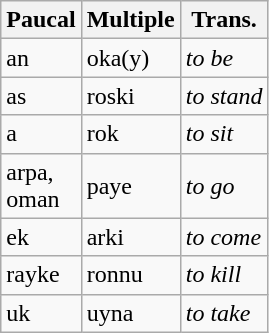<table class=wikitable>
<tr>
<th>Paucal</th>
<th>Multiple</th>
<th>Trans.</th>
</tr>
<tr>
<td>an</td>
<td>oka(y)</td>
<td><em>to be</em></td>
</tr>
<tr>
<td>as</td>
<td>roski</td>
<td><em>to stand</em></td>
</tr>
<tr>
<td>a</td>
<td>rok</td>
<td><em>to sit</em></td>
</tr>
<tr>
<td>arpa,<br>oman</td>
<td>paye</td>
<td><em>to go</em></td>
</tr>
<tr>
<td>ek</td>
<td>arki</td>
<td><em>to come</em></td>
</tr>
<tr>
<td>rayke</td>
<td>ronnu</td>
<td><em>to kill</em></td>
</tr>
<tr>
<td>uk</td>
<td>uyna</td>
<td><em>to take</em></td>
</tr>
</table>
